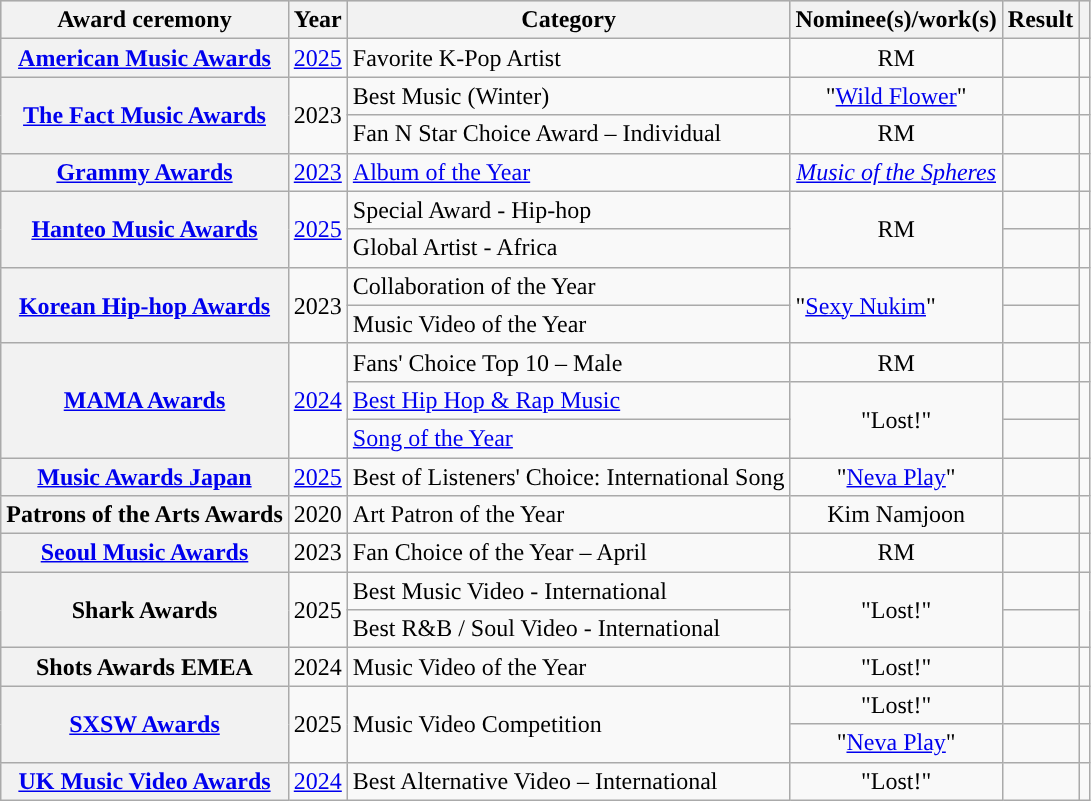<table class="wikitable sortable plainrowheaders">
<tr style="background:#ccc; text-align:center;">
<th scope="col">Award ceremony</th>
<th scope="col">Year</th>
<th scope="col">Category</th>
<th scope="col">Nominee(s)/work(s)</th>
<th scope="col">Result</th>
<th scope="col" class="unsortable"></th>
</tr>
<tr>
<th scope="row"><a href='#'>American Music Awards</a></th>
<td style="text-align:center"><a href='#'>2025</a></td>
<td>Favorite K-Pop Artist</td>
<td style="text-align:center">RM</td>
<td></td>
<td style="text-align:center"></td>
</tr>
<tr>
<th scope="row" rowspan="2"><a href='#'>The Fact Music Awards</a></th>
<td rowspan="2" style="text-align:center">2023</td>
<td>Best Music (Winter)</td>
<td style="text-align:center">"<a href='#'>Wild Flower</a>"</td>
<td></td>
<td style="text-align:center;"></td>
</tr>
<tr>
<td>Fan N Star Choice Award – Individual</td>
<td style="text-align:center">RM</td>
<td></td>
<td style="text-align:center;"></td>
</tr>
<tr>
<th scope="row"><a href='#'>Grammy Awards</a></th>
<td style="text-align:center"><a href='#'>2023</a></td>
<td><a href='#'>Album of the Year</a></td>
<td style="text-align:center"><em><a href='#'>Music of the Spheres</a></em> </td>
<td></td>
<td style="text-align:center"></td>
</tr>
<tr>
<th scope="row" rowspan="2"><a href='#'>Hanteo Music Awards</a></th>
<td rowspan="2" style="text-align:center"><a href='#'>2025</a></td>
<td>Special Award - Hip-hop</td>
<td rowspan="2" style="text-align:center">RM</td>
<td></td>
<td></td>
</tr>
<tr>
<td>Global Artist - Africa</td>
<td></td>
<td></td>
</tr>
<tr>
<th scope="row" rowspan="2"><a href='#'>Korean Hip-hop Awards</a></th>
<td rowspan="2" style="text-align:center">2023</td>
<td>Collaboration of the Year</td>
<td rowspan="2">"<a href='#'>Sexy Nukim</a>" </td>
<td></td>
<td style="text-align:center" rowspan="2"></td>
</tr>
<tr>
<td>Music Video of the Year</td>
<td></td>
</tr>
<tr>
<th scope="row" rowspan="3"><a href='#'>MAMA Awards</a></th>
<td rowspan="3" style="text-align:center"><a href='#'>2024</a></td>
<td>Fans' Choice Top 10 – Male</td>
<td rowspan="1"  style="text-align:center">RM</td>
<td></td>
<td style="text-align:center"></td>
</tr>
<tr>
<td><a href='#'>Best Hip Hop & Rap Music</a></td>
<td style="text-align:center"  rowspan="2">"Lost!"</td>
<td></td>
<td style="text-align:center" rowspan="2"></td>
</tr>
<tr>
<td><a href='#'>Song of the Year</a></td>
<td></td>
</tr>
<tr>
<th scope="row"><a href='#'>Music Awards Japan</a></th>
<td style="text-align:center"><a href='#'>2025</a></td>
<td>Best of Listeners' Choice: International Song</td>
<td style="text-align:center">"<a href='#'>Neva Play</a>" </td>
<td></td>
<td style="text-align:center"></td>
</tr>
<tr>
<th scope="row">Patrons of the Arts Awards</th>
<td style="text-align:center">2020</td>
<td>Art Patron of the Year</td>
<td style="text-align:center">Kim Namjoon</td>
<td></td>
<td style="text-align:center;"></td>
</tr>
<tr>
<th scope="row"><a href='#'>Seoul Music Awards</a></th>
<td style="text-align:center">2023</td>
<td>Fan Choice of the Year – April</td>
<td style="text-align:center">RM</td>
<td></td>
<td style="text-align:center;"></td>
</tr>
<tr>
<th scope="row" rowspan="2">Shark Awards</th>
<td rowspan="2" style="text-align:center">2025</td>
<td>Best Music Video - International</td>
<td rowspan="2" style="text-align:center">"Lost!"</td>
<td></td>
<td style="text-align:center" rowspan="2"></td>
</tr>
<tr>
<td>Best R&B / Soul Video - International</td>
<td></td>
</tr>
<tr>
<th scope="row">Shots Awards EMEA</th>
<td rowspan=1" style="text-align:center">2024</td>
<td>Music Video of the Year</td>
<td scope="row" rowspan="1" style="text-align:center">"Lost!"</td>
<td></td>
<td style="text-align:center;" rowspan="1"></td>
</tr>
<tr>
<th scope="row" rowspan="2"><a href='#'>SXSW Awards</a></th>
<td rowspan=2" style="text-align:center">2025</td>
<td rowspan=2">Music Video Competition</td>
<td scope="row" rowspan="1" style="text-align:center">"Lost!"</td>
<td></td>
<td style="text-align:center;" rowspan="1"></td>
</tr>
<tr>
<td scope="row" rowspan="1" style="text-align:center">"<a href='#'>Neva Play</a>" </td>
<td></td>
<td style="text-align:center;" rowspan="1"></td>
</tr>
<tr>
<th scope="row"><a href='#'>UK Music Video Awards</a></th>
<td rowspan=1" style="text-align:center"><a href='#'>2024</a></td>
<td>Best Alternative Video – International</td>
<td scope="row" rowspan="1" style="text-align:center">"Lost!"</td>
<td></td>
<td style="text-align:center;" rowspan="1"></td>
</tr>
</table>
